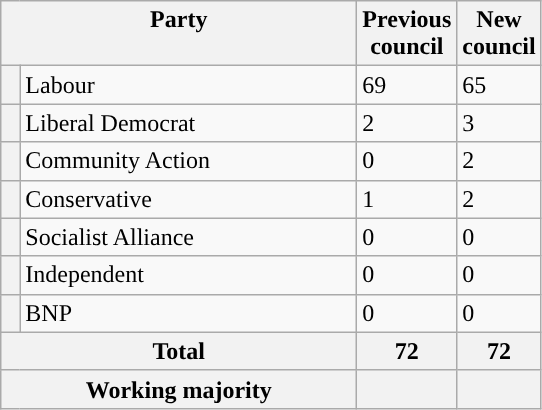<table class="wikitable">
<tr>
<th valign=top colspan="2" style="width: 230px">Party</th>
<th valign=top style="width: 30px">Previous council</th>
<th valign=top style="width: 30px">New council</th>
</tr>
<tr>
<th style="background-color: "></th>
<td>Labour</td>
<td>69</td>
<td>65</td>
</tr>
<tr>
<th style="background-color: "></th>
<td>Liberal Democrat</td>
<td>2</td>
<td>3</td>
</tr>
<tr>
<th style="background-color: "></th>
<td>Community Action</td>
<td>0</td>
<td>2</td>
</tr>
<tr>
<th style="background-color: "></th>
<td>Conservative</td>
<td>1</td>
<td>2</td>
</tr>
<tr>
<th style="background-color: "></th>
<td>Socialist Alliance</td>
<td>0</td>
<td>0</td>
</tr>
<tr>
<th style="background-color: "></th>
<td>Independent</td>
<td>0</td>
<td>0</td>
</tr>
<tr>
<th style="background-color: "></th>
<td>BNP</td>
<td>0</td>
<td>0</td>
</tr>
<tr>
<th colspan=2>Total</th>
<th style="text-align: center">72</th>
<th colspan=3>72</th>
</tr>
<tr>
<th colspan=2>Working majority</th>
<th></th>
<th></th>
</tr>
</table>
